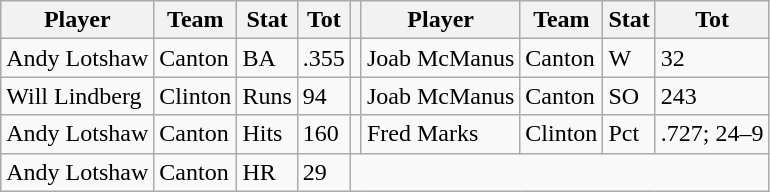<table class="wikitable">
<tr>
<th>Player</th>
<th>Team</th>
<th>Stat</th>
<th>Tot</th>
<th></th>
<th>Player</th>
<th>Team</th>
<th>Stat</th>
<th>Tot</th>
</tr>
<tr>
<td>Andy Lotshaw</td>
<td>Canton</td>
<td>BA</td>
<td>.355</td>
<td></td>
<td>Joab McManus</td>
<td>Canton</td>
<td>W</td>
<td>32</td>
</tr>
<tr>
<td>Will Lindberg</td>
<td>Clinton</td>
<td>Runs</td>
<td>94</td>
<td></td>
<td>Joab McManus</td>
<td>Canton</td>
<td>SO</td>
<td>243</td>
</tr>
<tr>
<td>Andy Lotshaw</td>
<td>Canton</td>
<td>Hits</td>
<td>160</td>
<td></td>
<td>Fred Marks</td>
<td>Clinton</td>
<td>Pct</td>
<td>.727; 24–9</td>
</tr>
<tr>
<td>Andy Lotshaw</td>
<td>Canton</td>
<td>HR</td>
<td>29</td>
</tr>
</table>
